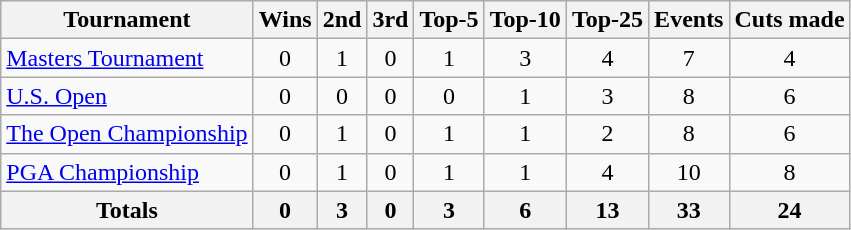<table class=wikitable style=text-align:center>
<tr>
<th>Tournament</th>
<th>Wins</th>
<th>2nd</th>
<th>3rd</th>
<th>Top-5</th>
<th>Top-10</th>
<th>Top-25</th>
<th>Events</th>
<th>Cuts made</th>
</tr>
<tr>
<td align=left><a href='#'>Masters Tournament</a></td>
<td>0</td>
<td>1</td>
<td>0</td>
<td>1</td>
<td>3</td>
<td>4</td>
<td>7</td>
<td>4</td>
</tr>
<tr>
<td align=left><a href='#'>U.S. Open</a></td>
<td>0</td>
<td>0</td>
<td>0</td>
<td>0</td>
<td>1</td>
<td>3</td>
<td>8</td>
<td>6</td>
</tr>
<tr>
<td align=left><a href='#'>The Open Championship</a></td>
<td>0</td>
<td>1</td>
<td>0</td>
<td>1</td>
<td>1</td>
<td>2</td>
<td>8</td>
<td>6</td>
</tr>
<tr>
<td align=left><a href='#'>PGA Championship</a></td>
<td>0</td>
<td>1</td>
<td>0</td>
<td>1</td>
<td>1</td>
<td>4</td>
<td>10</td>
<td>8</td>
</tr>
<tr>
<th>Totals</th>
<th>0</th>
<th>3</th>
<th>0</th>
<th>3</th>
<th>6</th>
<th>13</th>
<th>33</th>
<th>24</th>
</tr>
</table>
